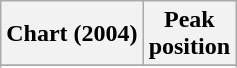<table class="wikitable">
<tr>
<th>Chart (2004)</th>
<th>Peak<br>position</th>
</tr>
<tr>
</tr>
<tr>
</tr>
</table>
